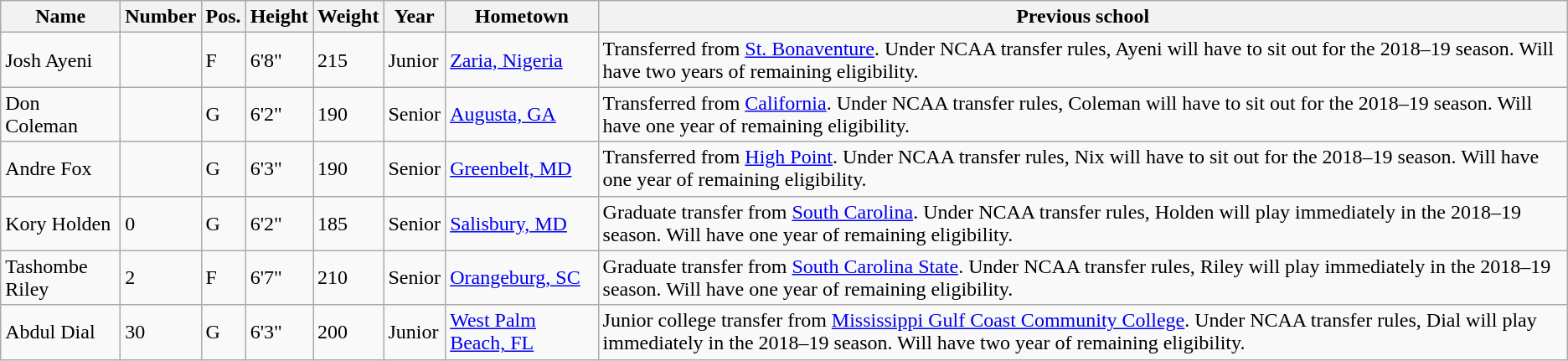<table class="wikitable sortable" border="1">
<tr>
<th>Name</th>
<th>Number</th>
<th>Pos.</th>
<th>Height</th>
<th>Weight</th>
<th>Year</th>
<th>Hometown</th>
<th class="unsortable">Previous school</th>
</tr>
<tr>
<td>Josh Ayeni</td>
<td></td>
<td>F</td>
<td>6'8"</td>
<td>215</td>
<td>Junior</td>
<td><a href='#'>Zaria, Nigeria</a></td>
<td>Transferred from <a href='#'>St. Bonaventure</a>. Under NCAA transfer rules, Ayeni will have to sit out for the 2018–19 season. Will have two years of remaining eligibility.</td>
</tr>
<tr>
<td>Don Coleman</td>
<td></td>
<td>G</td>
<td>6'2"</td>
<td>190</td>
<td>Senior</td>
<td><a href='#'>Augusta, GA</a></td>
<td>Transferred from <a href='#'>California</a>. Under NCAA transfer rules, Coleman will have to sit out for the 2018–19 season. Will have one year of remaining eligibility.</td>
</tr>
<tr>
<td>Andre Fox</td>
<td></td>
<td>G</td>
<td>6'3"</td>
<td>190</td>
<td>Senior</td>
<td><a href='#'>Greenbelt, MD</a></td>
<td>Transferred from <a href='#'>High Point</a>. Under NCAA transfer rules, Nix will have to sit out for the 2018–19 season. Will have one year of remaining eligibility.</td>
</tr>
<tr>
<td>Kory Holden</td>
<td>0</td>
<td>G</td>
<td>6'2"</td>
<td>185</td>
<td>Senior</td>
<td><a href='#'>Salisbury, MD</a></td>
<td>Graduate transfer from <a href='#'>South Carolina</a>. Under NCAA transfer rules, Holden will play immediately in the 2018–19 season. Will have one year of remaining eligibility.</td>
</tr>
<tr>
<td>Tashombe Riley</td>
<td>2</td>
<td>F</td>
<td>6'7"</td>
<td>210</td>
<td>Senior</td>
<td><a href='#'>Orangeburg, SC</a></td>
<td>Graduate transfer from <a href='#'>South Carolina State</a>. Under NCAA transfer rules, Riley will play immediately in the 2018–19 season. Will have one year of remaining eligibility.</td>
</tr>
<tr>
<td>Abdul Dial</td>
<td>30</td>
<td>G</td>
<td>6'3"</td>
<td>200</td>
<td>Junior</td>
<td><a href='#'>West Palm Beach, FL</a></td>
<td>Junior college transfer from <a href='#'>Mississippi Gulf Coast Community College</a>. Under NCAA transfer rules, Dial will play immediately in the 2018–19 season. Will have two year of remaining eligibility.</td>
</tr>
</table>
